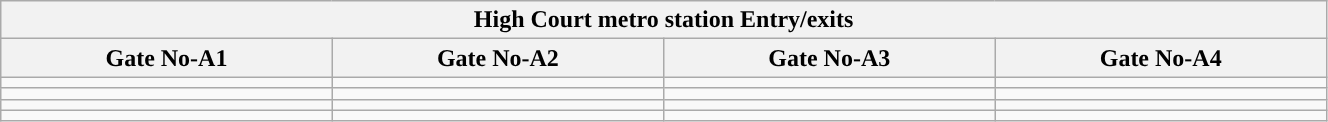<table class="wikitable" style="text-align: center;" width="70%">
<tr>
<th align="center" colspan="5" style="background:#"><span><strong>High Court metro station Entry/exits </strong></span></th>
</tr>
<tr>
<th style="width:5%;">Gate No-A1</th>
<th style="width:5%;">Gate No-A2</th>
<th style="width:5%;">Gate No-A3</th>
<th style="width:5%;">Gate No-A4</th>
</tr>
<tr>
<td></td>
<td></td>
<td></td>
<td></td>
</tr>
<tr>
<td></td>
<td></td>
<td></td>
<td></td>
</tr>
<tr>
<td></td>
<td></td>
<td></td>
<td></td>
</tr>
<tr>
<td></td>
<td></td>
<td></td>
<td></td>
</tr>
</table>
